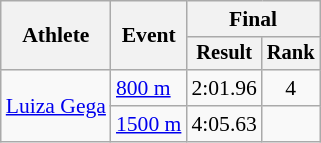<table class="wikitable" style="font-size:90%">
<tr>
<th rowspan="2">Athlete</th>
<th rowspan="2">Event</th>
<th colspan="2">Final</th>
</tr>
<tr style="font-size:95%">
<th>Result</th>
<th>Rank</th>
</tr>
<tr align=center>
<td align=left rowspan=2><a href='#'>Luiza Gega</a></td>
<td align=left><a href='#'>800 m</a></td>
<td>2:01.96</td>
<td>4</td>
</tr>
<tr align=center>
<td align=left><a href='#'>1500 m</a></td>
<td>4:05.63</td>
<td></td>
</tr>
</table>
